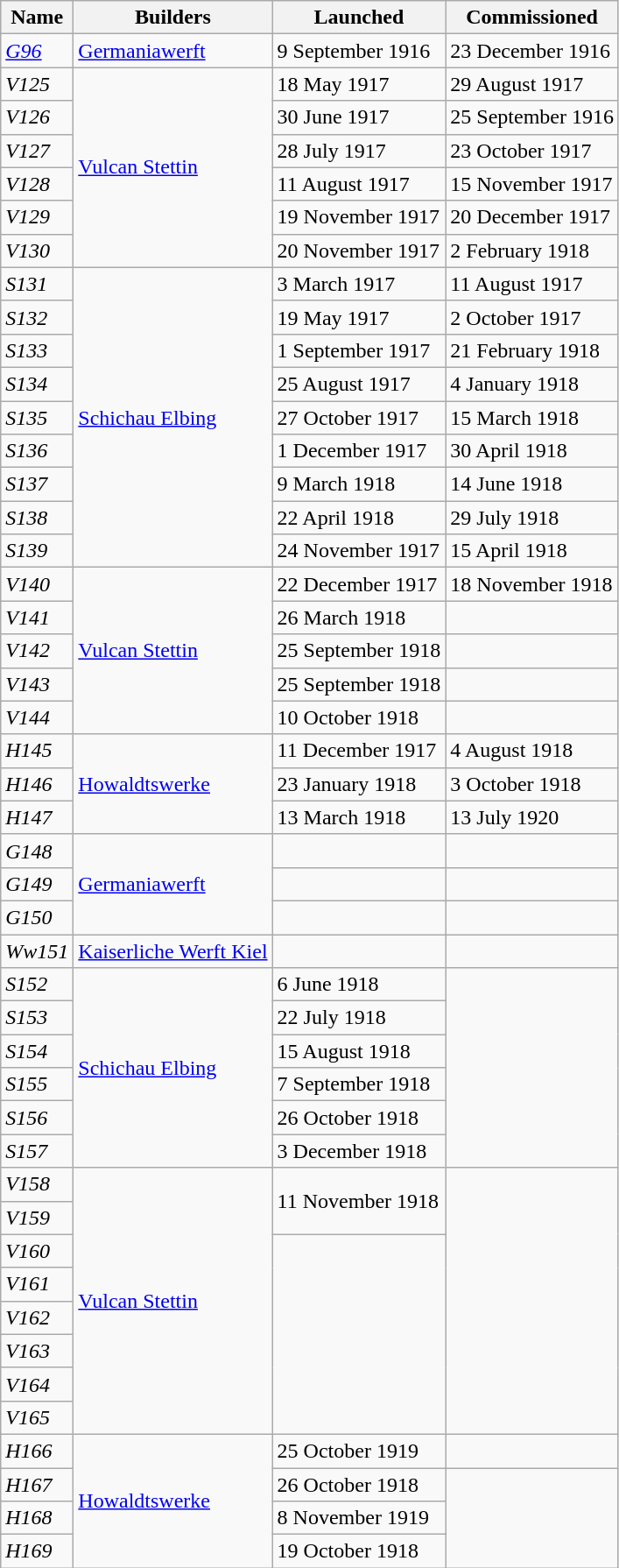<table class="wikitable">
<tr>
<th>Name</th>
<th>Builders</th>
<th>Launched</th>
<th>Commissioned</th>
</tr>
<tr>
<td><a href='#'><em>G96</em></a></td>
<td><a href='#'>Germaniawerft</a></td>
<td>9 September 1916</td>
<td>23 December 1916</td>
</tr>
<tr>
<td><em>V125</em></td>
<td rowspan="6"><a href='#'>Vulcan Stettin</a></td>
<td>18 May 1917</td>
<td>29 August 1917</td>
</tr>
<tr>
<td><em>V126</em></td>
<td>30 June 1917</td>
<td>25 September 1916</td>
</tr>
<tr>
<td><em>V127</em></td>
<td>28 July 1917</td>
<td>23 October 1917</td>
</tr>
<tr>
<td><em>V128</em></td>
<td>11 August 1917</td>
<td>15 November 1917</td>
</tr>
<tr>
<td><em>V129</em></td>
<td>19 November 1917</td>
<td>20 December 1917</td>
</tr>
<tr>
<td><em>V130</em></td>
<td>20 November 1917</td>
<td>2 February 1918</td>
</tr>
<tr>
<td><em>S131</em></td>
<td rowspan="9"><a href='#'>Schichau Elbing</a></td>
<td>3 March 1917</td>
<td>11 August 1917</td>
</tr>
<tr>
<td><em>S132</em></td>
<td>19 May 1917</td>
<td>2 October 1917</td>
</tr>
<tr>
<td><em>S133</em></td>
<td>1 September 1917</td>
<td>21 February 1918</td>
</tr>
<tr>
<td><em>S134</em></td>
<td>25 August 1917</td>
<td>4 January 1918</td>
</tr>
<tr>
<td><em>S135</em></td>
<td>27 October 1917</td>
<td>15 March 1918</td>
</tr>
<tr>
<td><em>S136</em></td>
<td>1 December 1917</td>
<td>30 April 1918</td>
</tr>
<tr>
<td><em>S137</em></td>
<td>9 March 1918</td>
<td>14 June 1918</td>
</tr>
<tr>
<td><em>S138</em></td>
<td>22 April 1918</td>
<td>29 July 1918</td>
</tr>
<tr>
<td><em>S139</em></td>
<td>24 November 1917</td>
<td>15 April 1918</td>
</tr>
<tr>
<td><em>V140</em></td>
<td rowspan="5"><a href='#'>Vulcan Stettin</a></td>
<td>22 December 1917</td>
<td>18 November 1918</td>
</tr>
<tr>
<td><em>V141</em></td>
<td>26 March 1918</td>
<td></td>
</tr>
<tr>
<td><em>V142</em></td>
<td>25 September 1918</td>
<td></td>
</tr>
<tr>
<td><em>V143</em></td>
<td>25 September 1918</td>
<td></td>
</tr>
<tr>
<td><em>V144</em></td>
<td>10 October 1918</td>
<td></td>
</tr>
<tr>
<td><em>H145</em></td>
<td rowspan="3"><a href='#'>Howaldtswerke</a></td>
<td>11 December 1917</td>
<td>4 August 1918</td>
</tr>
<tr>
<td><em>H146</em></td>
<td>23 January 1918</td>
<td>3 October 1918</td>
</tr>
<tr>
<td><em>H147</em></td>
<td>13 March 1918</td>
<td>13 July 1920</td>
</tr>
<tr>
<td><em>G148</em></td>
<td rowspan="3"><a href='#'>Germaniawerft</a></td>
<td></td>
<td></td>
</tr>
<tr>
<td><em>G149</em></td>
<td></td>
<td></td>
</tr>
<tr>
<td><em>G150</em></td>
<td></td>
<td></td>
</tr>
<tr>
<td><em>Ww151</em></td>
<td><a href='#'>Kaiserliche Werft Kiel</a></td>
<td></td>
<td></td>
</tr>
<tr>
<td><em>S152</em></td>
<td rowspan="6"><a href='#'>Schichau Elbing</a></td>
<td>6 June 1918</td>
<td rowspan="6"></td>
</tr>
<tr>
<td><em>S153</em></td>
<td>22 July 1918</td>
</tr>
<tr>
<td><em>S154</em></td>
<td>15 August 1918</td>
</tr>
<tr>
<td><em>S155</em></td>
<td>7 September 1918</td>
</tr>
<tr>
<td><em>S156</em></td>
<td>26 October 1918</td>
</tr>
<tr>
<td><em>S157</em></td>
<td>3 December 1918</td>
</tr>
<tr>
<td><em>V158</em></td>
<td rowspan="8"><a href='#'>Vulcan Stettin</a></td>
<td rowspan="2">11 November 1918</td>
<td rowspan="8"></td>
</tr>
<tr>
<td><em>V159</em></td>
</tr>
<tr>
<td><em>V160</em></td>
<td rowspan="6"></td>
</tr>
<tr>
<td><em>V161</em></td>
</tr>
<tr>
<td><em>V162</em></td>
</tr>
<tr>
<td><em>V163</em></td>
</tr>
<tr>
<td><em>V164</em></td>
</tr>
<tr>
<td><em>V165</em></td>
</tr>
<tr>
<td><em>H166</em></td>
<td rowspan="4"><a href='#'>Howaldtswerke</a></td>
<td>25 October 1919</td>
<td rowspan "4"></td>
</tr>
<tr>
<td><em>H167</em></td>
<td>26 October 1918</td>
</tr>
<tr>
<td><em>H168</em></td>
<td>8 November 1919</td>
</tr>
<tr>
<td><em>H169</em></td>
<td>19 October 1918</td>
</tr>
</table>
